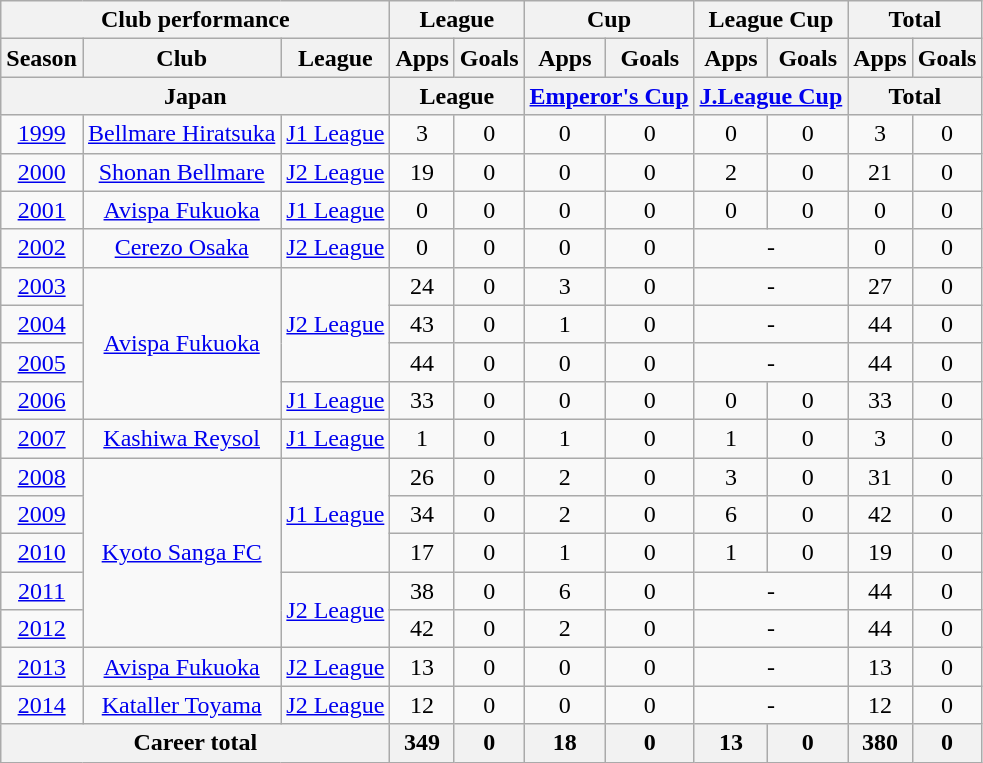<table class="wikitable" style="text-align:center">
<tr>
<th colspan=3>Club performance</th>
<th colspan=2>League</th>
<th colspan=2>Cup</th>
<th colspan=2>League Cup</th>
<th colspan=2>Total</th>
</tr>
<tr>
<th>Season</th>
<th>Club</th>
<th>League</th>
<th>Apps</th>
<th>Goals</th>
<th>Apps</th>
<th>Goals</th>
<th>Apps</th>
<th>Goals</th>
<th>Apps</th>
<th>Goals</th>
</tr>
<tr>
<th colspan=3>Japan</th>
<th colspan=2>League</th>
<th colspan=2><a href='#'>Emperor's Cup</a></th>
<th colspan=2><a href='#'>J.League Cup</a></th>
<th colspan=2>Total</th>
</tr>
<tr>
<td><a href='#'>1999</a></td>
<td><a href='#'>Bellmare Hiratsuka</a></td>
<td><a href='#'>J1 League</a></td>
<td>3</td>
<td>0</td>
<td>0</td>
<td>0</td>
<td>0</td>
<td>0</td>
<td>3</td>
<td>0</td>
</tr>
<tr>
<td><a href='#'>2000</a></td>
<td><a href='#'>Shonan Bellmare</a></td>
<td><a href='#'>J2 League</a></td>
<td>19</td>
<td>0</td>
<td>0</td>
<td>0</td>
<td>2</td>
<td>0</td>
<td>21</td>
<td>0</td>
</tr>
<tr>
<td><a href='#'>2001</a></td>
<td><a href='#'>Avispa Fukuoka</a></td>
<td><a href='#'>J1 League</a></td>
<td>0</td>
<td>0</td>
<td>0</td>
<td>0</td>
<td>0</td>
<td>0</td>
<td>0</td>
<td>0</td>
</tr>
<tr>
<td><a href='#'>2002</a></td>
<td><a href='#'>Cerezo Osaka</a></td>
<td><a href='#'>J2 League</a></td>
<td>0</td>
<td>0</td>
<td>0</td>
<td>0</td>
<td colspan="2">-</td>
<td>0</td>
<td>0</td>
</tr>
<tr>
<td><a href='#'>2003</a></td>
<td rowspan="4"><a href='#'>Avispa Fukuoka</a></td>
<td rowspan="3"><a href='#'>J2 League</a></td>
<td>24</td>
<td>0</td>
<td>3</td>
<td>0</td>
<td colspan="2">-</td>
<td>27</td>
<td>0</td>
</tr>
<tr>
<td><a href='#'>2004</a></td>
<td>43</td>
<td>0</td>
<td>1</td>
<td>0</td>
<td colspan="2">-</td>
<td>44</td>
<td>0</td>
</tr>
<tr>
<td><a href='#'>2005</a></td>
<td>44</td>
<td>0</td>
<td>0</td>
<td>0</td>
<td colspan="2">-</td>
<td>44</td>
<td>0</td>
</tr>
<tr>
<td><a href='#'>2006</a></td>
<td><a href='#'>J1 League</a></td>
<td>33</td>
<td>0</td>
<td>0</td>
<td>0</td>
<td>0</td>
<td>0</td>
<td>33</td>
<td>0</td>
</tr>
<tr>
<td><a href='#'>2007</a></td>
<td><a href='#'>Kashiwa Reysol</a></td>
<td><a href='#'>J1 League</a></td>
<td>1</td>
<td>0</td>
<td>1</td>
<td>0</td>
<td>1</td>
<td>0</td>
<td>3</td>
<td>0</td>
</tr>
<tr>
<td><a href='#'>2008</a></td>
<td rowspan="5"><a href='#'>Kyoto Sanga FC</a></td>
<td rowspan="3"><a href='#'>J1 League</a></td>
<td>26</td>
<td>0</td>
<td>2</td>
<td>0</td>
<td>3</td>
<td>0</td>
<td>31</td>
<td>0</td>
</tr>
<tr>
<td><a href='#'>2009</a></td>
<td>34</td>
<td>0</td>
<td>2</td>
<td>0</td>
<td>6</td>
<td>0</td>
<td>42</td>
<td>0</td>
</tr>
<tr>
<td><a href='#'>2010</a></td>
<td>17</td>
<td>0</td>
<td>1</td>
<td>0</td>
<td>1</td>
<td>0</td>
<td>19</td>
<td>0</td>
</tr>
<tr>
<td><a href='#'>2011</a></td>
<td rowspan="2"><a href='#'>J2 League</a></td>
<td>38</td>
<td>0</td>
<td>6</td>
<td>0</td>
<td colspan="2">-</td>
<td>44</td>
<td>0</td>
</tr>
<tr>
<td><a href='#'>2012</a></td>
<td>42</td>
<td>0</td>
<td>2</td>
<td>0</td>
<td colspan="2">-</td>
<td>44</td>
<td>0</td>
</tr>
<tr>
<td><a href='#'>2013</a></td>
<td><a href='#'>Avispa Fukuoka</a></td>
<td><a href='#'>J2 League</a></td>
<td>13</td>
<td>0</td>
<td>0</td>
<td>0</td>
<td colspan="2">-</td>
<td>13</td>
<td>0</td>
</tr>
<tr>
<td><a href='#'>2014</a></td>
<td><a href='#'>Kataller Toyama</a></td>
<td><a href='#'>J2 League</a></td>
<td>12</td>
<td>0</td>
<td>0</td>
<td>0</td>
<td colspan="2">-</td>
<td>12</td>
<td>0</td>
</tr>
<tr>
<th colspan=3>Career total</th>
<th>349</th>
<th>0</th>
<th>18</th>
<th>0</th>
<th>13</th>
<th>0</th>
<th>380</th>
<th>0</th>
</tr>
</table>
